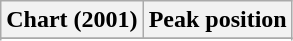<table class="wikitable">
<tr>
<th>Chart (2001)</th>
<th>Peak position</th>
</tr>
<tr>
</tr>
<tr>
</tr>
</table>
